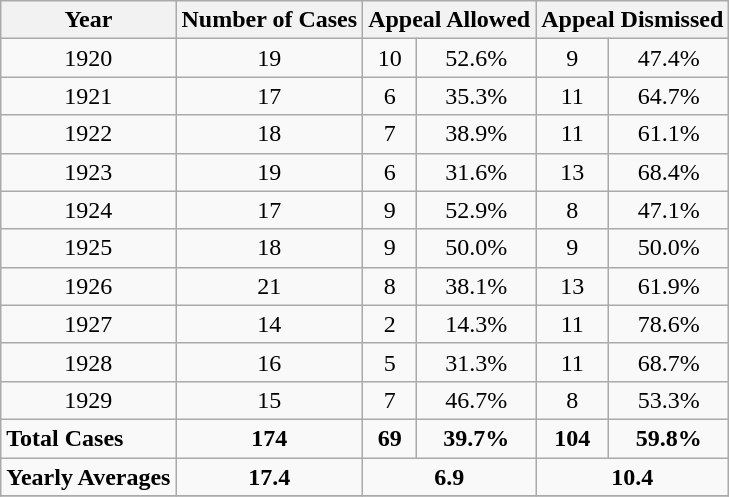<table class="wikitable sortable">
<tr>
<th>Year</th>
<th>Number of Cases</th>
<th colspan=2>Appeal Allowed</th>
<th colspan=2>Appeal Dismissed</th>
</tr>
<tr>
<td style="text-align: center;">1920</td>
<td style="text-align: center;">19</td>
<td style="text-align: center;">10</td>
<td style="text-align: center;">52.6%</td>
<td style="text-align: center;">9</td>
<td style="text-align: center;">47.4%</td>
</tr>
<tr>
<td style="text-align: center;">1921</td>
<td style="text-align: center;">17</td>
<td style="text-align: center;">6</td>
<td style="text-align: center;">35.3%</td>
<td style="text-align: center;">11</td>
<td style="text-align: center;">64.7%</td>
</tr>
<tr>
<td style="text-align: center;">1922</td>
<td style="text-align: center;">18</td>
<td style="text-align: center;">7</td>
<td style="text-align: center;">38.9%</td>
<td style="text-align: center;">11</td>
<td style="text-align: center;">61.1%</td>
</tr>
<tr>
<td style="text-align: center;">1923</td>
<td style="text-align: center;">19</td>
<td style="text-align: center;">6</td>
<td style="text-align: center;">31.6%</td>
<td style="text-align: center;">13</td>
<td style="text-align: center;">68.4%</td>
</tr>
<tr>
<td style="text-align: center;">1924</td>
<td style="text-align: center;">17</td>
<td style="text-align: center;">9</td>
<td style="text-align: center;">52.9%</td>
<td style="text-align: center;">8</td>
<td style="text-align: center;">47.1%</td>
</tr>
<tr>
<td style="text-align: center;">1925</td>
<td style="text-align: center;">18</td>
<td style="text-align: center;">9</td>
<td style="text-align: center;">50.0%</td>
<td style="text-align: center;">9</td>
<td style="text-align: center;">50.0%</td>
</tr>
<tr>
<td style="text-align: center;">1926</td>
<td style="text-align: center;">21</td>
<td style="text-align: center;">8</td>
<td style="text-align: center;">38.1%</td>
<td style="text-align: center;">13</td>
<td style="text-align: center;">61.9%</td>
</tr>
<tr>
<td style="text-align: center;">1927</td>
<td style="text-align: center;">14</td>
<td style="text-align: center;">2</td>
<td style="text-align: center;">14.3%</td>
<td style="text-align: center;">11</td>
<td style="text-align: center;">78.6%</td>
</tr>
<tr>
<td style="text-align: center;">1928</td>
<td style="text-align: center;">16</td>
<td style="text-align: center;">5</td>
<td style="text-align: center;">31.3%</td>
<td style="text-align: center;">11</td>
<td style="text-align: center;">68.7%</td>
</tr>
<tr>
<td style="text-align: center;">1929</td>
<td style="text-align: center;">15</td>
<td style="text-align: center;">7</td>
<td style="text-align: center;">46.7%</td>
<td style="text-align: center;">8</td>
<td style="text-align: center;">53.3%</td>
</tr>
<tr>
<td><strong>Total Cases</strong></td>
<td style="text-align: center;"><strong>174</strong></td>
<td style="text-align: center;"><strong>69</strong></td>
<td style="text-align: center;"><strong>39.7%</strong></td>
<td style="text-align: center;"><strong>104</strong></td>
<td style="text-align: center;"><strong>59.8%</strong></td>
</tr>
<tr>
<td><strong>Yearly Averages</strong></td>
<td style="text-align: center;"><strong>17.4</strong></td>
<td colspan=2 style="text-align: center;"><strong>6.9</strong></td>
<td colspan=2 style="text-align: center;"><strong>10.4</strong></td>
</tr>
<tr>
</tr>
</table>
